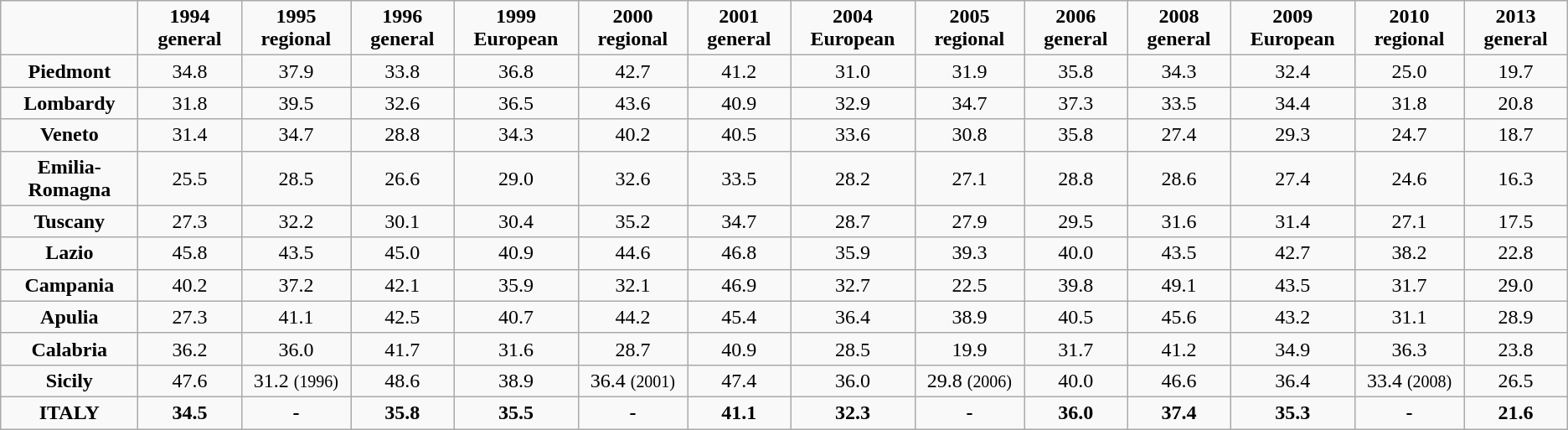<table class="wikitable" style="text-align:center">
<tr>
<td></td>
<td><strong>1994 general</strong></td>
<td><strong>1995 regional</strong></td>
<td><strong>1996 general</strong></td>
<td><strong>1999 European</strong></td>
<td><strong>2000 regional</strong></td>
<td><strong>2001 general</strong></td>
<td><strong>2004 European</strong></td>
<td><strong>2005 regional</strong></td>
<td><strong>2006 general</strong></td>
<td><strong>2008 general</strong></td>
<td><strong>2009 European</strong></td>
<td><strong>2010 regional</strong></td>
<td><strong>2013 general</strong></td>
</tr>
<tr>
<td><strong>Piedmont</strong></td>
<td>34.8</td>
<td>37.9</td>
<td>33.8</td>
<td>36.8</td>
<td>42.7</td>
<td>41.2</td>
<td>31.0</td>
<td>31.9</td>
<td>35.8</td>
<td>34.3</td>
<td>32.4</td>
<td>25.0</td>
<td>19.7</td>
</tr>
<tr>
<td><strong>Lombardy</strong></td>
<td>31.8</td>
<td>39.5</td>
<td>32.6</td>
<td>36.5</td>
<td>43.6</td>
<td>40.9</td>
<td>32.9</td>
<td>34.7</td>
<td>37.3</td>
<td>33.5</td>
<td>34.4</td>
<td>31.8</td>
<td>20.8</td>
</tr>
<tr>
<td><strong>Veneto</strong></td>
<td>31.4</td>
<td>34.7</td>
<td>28.8</td>
<td>34.3</td>
<td>40.2</td>
<td>40.5</td>
<td>33.6</td>
<td>30.8</td>
<td>35.8</td>
<td>27.4</td>
<td>29.3</td>
<td>24.7</td>
<td>18.7</td>
</tr>
<tr>
<td><strong>Emilia-Romagna</strong></td>
<td>25.5</td>
<td>28.5</td>
<td>26.6</td>
<td>29.0</td>
<td>32.6</td>
<td>33.5</td>
<td>28.2</td>
<td>27.1</td>
<td>28.8</td>
<td>28.6</td>
<td>27.4</td>
<td>24.6</td>
<td>16.3</td>
</tr>
<tr>
<td><strong>Tuscany</strong></td>
<td>27.3</td>
<td>32.2</td>
<td>30.1</td>
<td>30.4</td>
<td>35.2</td>
<td>34.7</td>
<td>28.7</td>
<td>27.9</td>
<td>29.5</td>
<td>31.6</td>
<td>31.4</td>
<td>27.1</td>
<td>17.5</td>
</tr>
<tr>
<td><strong>Lazio</strong></td>
<td>45.8</td>
<td>43.5</td>
<td>45.0</td>
<td>40.9</td>
<td>44.6</td>
<td>46.8</td>
<td>35.9</td>
<td>39.3</td>
<td>40.0</td>
<td>43.5</td>
<td>42.7</td>
<td>38.2</td>
<td>22.8</td>
</tr>
<tr>
<td><strong>Campania</strong></td>
<td>40.2</td>
<td>37.2</td>
<td>42.1</td>
<td>35.9</td>
<td>32.1</td>
<td>46.9</td>
<td>32.7</td>
<td>22.5</td>
<td>39.8</td>
<td>49.1</td>
<td>43.5</td>
<td>31.7</td>
<td>29.0</td>
</tr>
<tr>
<td><strong>Apulia</strong></td>
<td>27.3</td>
<td>41.1</td>
<td>42.5</td>
<td>40.7</td>
<td>44.2</td>
<td>45.4</td>
<td>36.4</td>
<td>38.9</td>
<td>40.5</td>
<td>45.6</td>
<td>43.2</td>
<td>31.1</td>
<td>28.9</td>
</tr>
<tr>
<td><strong>Calabria</strong></td>
<td>36.2</td>
<td>36.0</td>
<td>41.7</td>
<td>31.6</td>
<td>28.7</td>
<td>40.9</td>
<td>28.5</td>
<td>19.9</td>
<td>31.7</td>
<td>41.2</td>
<td>34.9</td>
<td>36.3</td>
<td>23.8</td>
</tr>
<tr>
<td><strong>Sicily</strong></td>
<td>47.6</td>
<td>31.2 <small>(1996)</small></td>
<td>48.6</td>
<td>38.9</td>
<td>36.4 <small>(2001)</small></td>
<td>47.4</td>
<td>36.0</td>
<td>29.8 <small>(2006)</small></td>
<td>40.0</td>
<td>46.6</td>
<td>36.4</td>
<td>33.4 <small>(2008)</small></td>
<td>26.5</td>
</tr>
<tr>
<td><strong>ITALY</strong></td>
<td><strong>34.5</strong></td>
<td><strong>-</strong></td>
<td><strong>35.8</strong></td>
<td><strong>35.5</strong></td>
<td><strong>-</strong></td>
<td><strong>41.1</strong></td>
<td><strong>32.3</strong></td>
<td><strong>-</strong></td>
<td><strong>36.0</strong></td>
<td><strong>37.4</strong></td>
<td><strong>35.3</strong></td>
<td><strong>-</strong></td>
<td><strong>21.6</strong></td>
</tr>
</table>
